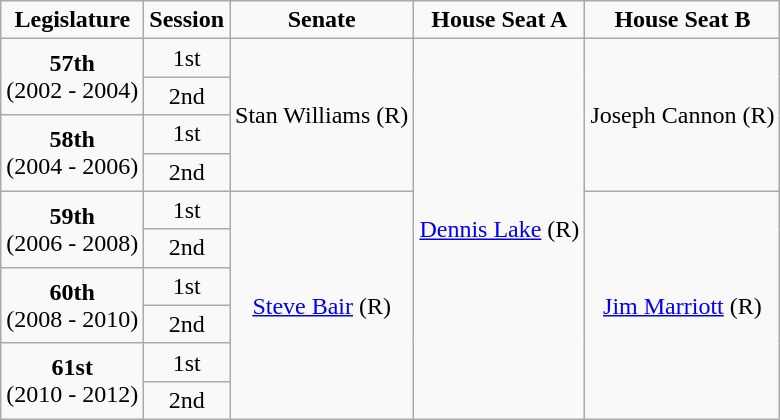<table class=wikitable style="text-align:center">
<tr>
<td><strong>Legislature</strong></td>
<td><strong>Session</strong></td>
<td><strong>Senate</strong></td>
<td><strong>House Seat A</strong></td>
<td><strong>House Seat B</strong></td>
</tr>
<tr>
<td rowspan="2" colspan="1" style="text-align: center;"><strong>57th</strong> <br> (2002 - 2004)</td>
<td>1st</td>
<td rowspan="4" colspan="1" style="text-align: center;" >Stan Williams (R)</td>
<td rowspan="10" colspan="1" style="text-align: center;" ><a href='#'>Dennis Lake</a> (R)</td>
<td rowspan="4" colspan="1" style="text-align: center;" >Joseph Cannon (R)</td>
</tr>
<tr>
<td>2nd</td>
</tr>
<tr>
<td rowspan="2" colspan="1" style="text-align: center;"><strong>58th</strong> <br> (2004 - 2006)</td>
<td>1st</td>
</tr>
<tr>
<td>2nd</td>
</tr>
<tr>
<td rowspan="2" colspan="1" style="text-align: center;"><strong>59th</strong> <br> (2006 - 2008)</td>
<td>1st</td>
<td rowspan="6" colspan="1" style="text-align: center;" ><a href='#'>Steve Bair</a> (R)</td>
<td rowspan="6" colspan="1" style="text-align: center;" ><a href='#'>Jim Marriott</a> (R)</td>
</tr>
<tr>
<td>2nd</td>
</tr>
<tr>
<td rowspan="2" colspan="1" style="text-align: center;"><strong>60th</strong> <br> (2008 - 2010)</td>
<td>1st</td>
</tr>
<tr>
<td>2nd</td>
</tr>
<tr>
<td rowspan="2" colspan="1" style="text-align: center;"><strong>61st</strong> <br> (2010 - 2012)</td>
<td>1st</td>
</tr>
<tr>
<td>2nd</td>
</tr>
</table>
